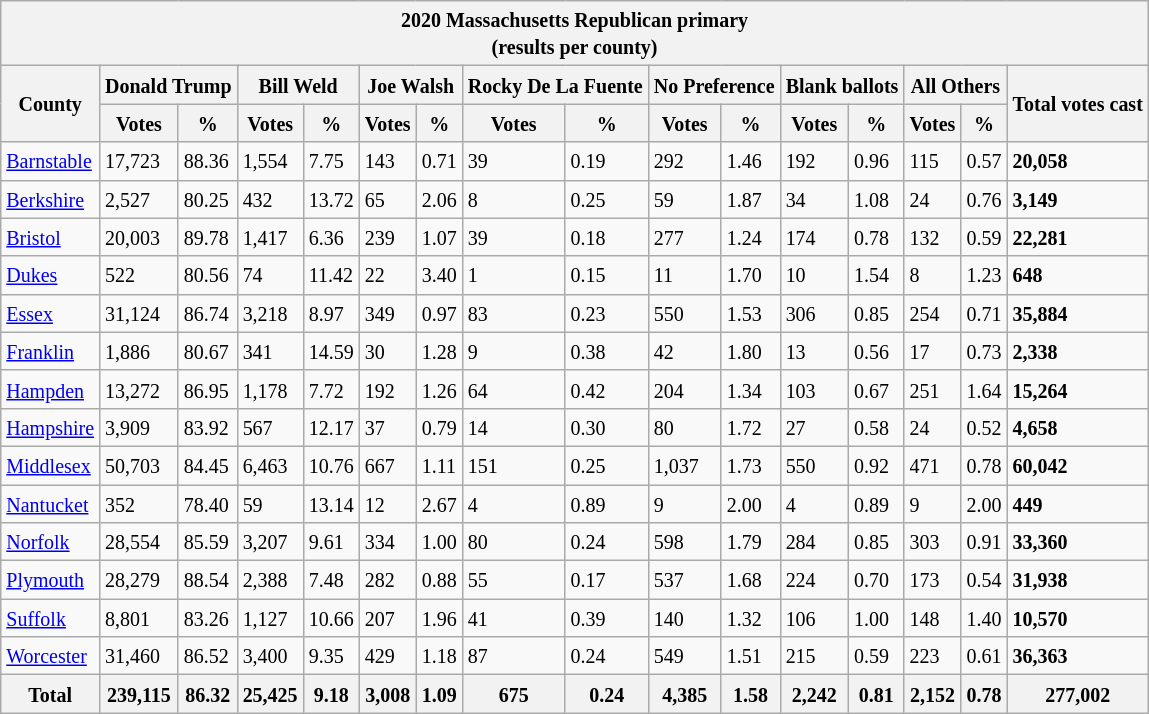<table class="wikitable sortable mw-collapsible mw-collapsed">
<tr>
<th colspan="16"><small>2020 Massachusetts Republican primary</small><br><small>(results per county)</small></th>
</tr>
<tr>
<th rowspan="2"><small>County</small></th>
<th colspan="2"><small>Donald Trump</small></th>
<th colspan="2"><small>Bill Weld</small></th>
<th colspan="2"><small>Joe Walsh</small></th>
<th colspan="2"><small>Rocky De La Fuente</small></th>
<th colspan="2"><small>No Preference</small></th>
<th colspan="2"><small>Blank ballots</small></th>
<th colspan="2"><small>All Others</small></th>
<th rowspan="2"><small>Total votes cast</small></th>
</tr>
<tr>
<th><small>Votes</small></th>
<th><small>%</small></th>
<th><small>Votes</small></th>
<th><small>%</small></th>
<th><small>Votes</small></th>
<th><small>%</small></th>
<th><small>Votes</small></th>
<th><small>%</small></th>
<th><small>Votes</small></th>
<th><small>%</small></th>
<th><small>Votes</small></th>
<th><small>%</small></th>
<th><small>Votes</small></th>
<th><small>%</small></th>
</tr>
<tr>
<td><a href='#'><small>Barnstable</small></a></td>
<td><small>17,723</small></td>
<td><small>88.36</small></td>
<td><small>1,554</small></td>
<td><small>7.75</small></td>
<td><small>143</small></td>
<td><small>0.71</small></td>
<td><small>39</small></td>
<td><small>0.19</small></td>
<td><small>292</small></td>
<td><small>1.46</small></td>
<td><small>192</small></td>
<td><small>0.96</small></td>
<td><small>115</small></td>
<td><small>0.57</small></td>
<td><strong><small>20,058</small></strong></td>
</tr>
<tr>
<td><a href='#'><small>Berkshire</small></a></td>
<td><small>2,527</small></td>
<td><small>80.25</small></td>
<td><small>432</small></td>
<td><small>13.72</small></td>
<td><small>65</small></td>
<td><small>2.06</small></td>
<td><small>8</small></td>
<td><small>0.25</small></td>
<td><small>59</small></td>
<td><small>1.87</small></td>
<td><small>34</small></td>
<td><small>1.08</small></td>
<td><small>24</small></td>
<td><small>0.76</small></td>
<td><strong><small>3,149</small></strong></td>
</tr>
<tr>
<td><a href='#'><small>Bristol</small></a></td>
<td><small>20,003</small></td>
<td><small>89.78</small></td>
<td><small>1,417</small></td>
<td><small>6.36</small></td>
<td><small>239</small></td>
<td><small>1.07</small></td>
<td><small>39</small></td>
<td><small>0.18</small></td>
<td><small>277</small></td>
<td><small>1.24</small></td>
<td><small>174</small></td>
<td><small>0.78</small></td>
<td><small>132</small></td>
<td><small>0.59</small></td>
<td><strong><small>22,281</small></strong></td>
</tr>
<tr>
<td><a href='#'><small>Dukes</small></a></td>
<td><small>522</small></td>
<td><small>80.56</small></td>
<td><small>74</small></td>
<td><small>11.42</small></td>
<td><small>22</small></td>
<td><small>3.40</small></td>
<td><small>1</small></td>
<td><small>0.15</small></td>
<td><small>11</small></td>
<td><small>1.70</small></td>
<td><small>10</small></td>
<td><small>1.54</small></td>
<td><small>8</small></td>
<td><small>1.23</small></td>
<td><strong><small>648</small></strong></td>
</tr>
<tr>
<td><a href='#'><small>Essex</small></a></td>
<td><small>31,124</small></td>
<td><small>86.74</small></td>
<td><small>3,218</small></td>
<td><small>8.97</small></td>
<td><small>349</small></td>
<td><small>0.97</small></td>
<td><small>83</small></td>
<td><small>0.23</small></td>
<td><small>550</small></td>
<td><small>1.53</small></td>
<td><small>306</small></td>
<td><small>0.85</small></td>
<td><small>254</small></td>
<td><small>0.71</small></td>
<td><strong><small>35,884</small></strong></td>
</tr>
<tr>
<td><a href='#'><small>Franklin</small></a></td>
<td><small>1,886</small></td>
<td><small>80.67</small></td>
<td><small>341</small></td>
<td><small>14.59</small></td>
<td><small>30</small></td>
<td><small>1.28</small></td>
<td><small>9</small></td>
<td><small>0.38</small></td>
<td><small>42</small></td>
<td><small>1.80</small></td>
<td><small>13</small></td>
<td><small>0.56</small></td>
<td><small>17</small></td>
<td><small>0.73</small></td>
<td><strong><small>2,338</small></strong></td>
</tr>
<tr>
<td><a href='#'><small>Hampden</small></a></td>
<td><small>13,272</small></td>
<td><small>86.95</small></td>
<td><small>1,178</small></td>
<td><small>7.72</small></td>
<td><small>192</small></td>
<td><small>1.26</small></td>
<td><small>64</small></td>
<td><small>0.42</small></td>
<td><small>204</small></td>
<td><small>1.34</small></td>
<td><small>103</small></td>
<td><small>0.67</small></td>
<td><small>251</small></td>
<td><small>1.64</small></td>
<td><strong><small>15,264</small></strong></td>
</tr>
<tr>
<td><a href='#'><small>Hampshire</small></a></td>
<td><small>3,909</small></td>
<td><small>83.92</small></td>
<td><small>567</small></td>
<td><small>12.17</small></td>
<td><small>37</small></td>
<td><small>0.79</small></td>
<td><small>14</small></td>
<td><small>0.30</small></td>
<td><small>80</small></td>
<td><small>1.72</small></td>
<td><small>27</small></td>
<td><small>0.58</small></td>
<td><small>24</small></td>
<td><small>0.52</small></td>
<td><strong><small>4,658</small></strong></td>
</tr>
<tr>
<td><a href='#'><small>Middlesex</small></a></td>
<td><small>50,703</small></td>
<td><small>84.45</small></td>
<td><small>6,463</small></td>
<td><small>10.76</small></td>
<td><small>667</small></td>
<td><small>1.11</small></td>
<td><small>151</small></td>
<td><small>0.25</small></td>
<td><small>1,037</small></td>
<td><small>1.73</small></td>
<td><small>550</small></td>
<td><small>0.92</small></td>
<td><small>471</small></td>
<td><small>0.78</small></td>
<td><strong><small>60,042</small></strong></td>
</tr>
<tr>
<td><a href='#'><small>Nantucket</small></a></td>
<td><small>352</small></td>
<td><small>78.40</small></td>
<td><small>59</small></td>
<td><small>13.14</small></td>
<td><small>12</small></td>
<td><small>2.67</small></td>
<td><small>4</small></td>
<td><small>0.89</small></td>
<td><small>9</small></td>
<td><small>2.00</small></td>
<td><small>4</small></td>
<td><small>0.89</small></td>
<td><small>9</small></td>
<td><small>2.00</small></td>
<td><strong><small>449</small></strong></td>
</tr>
<tr>
<td><a href='#'><small>Norfolk</small></a></td>
<td><small>28,554</small></td>
<td><small>85.59</small></td>
<td><small>3,207</small></td>
<td><small>9.61</small></td>
<td><small>334</small></td>
<td><small>1.00</small></td>
<td><small>80</small></td>
<td><small>0.24</small></td>
<td><small>598</small></td>
<td><small>1.79</small></td>
<td><small>284</small></td>
<td><small>0.85</small></td>
<td><small>303</small></td>
<td><small>0.91</small></td>
<td><strong><small>33,360</small></strong></td>
</tr>
<tr>
<td><a href='#'><small>Plymouth</small></a></td>
<td><small>28,279</small></td>
<td><small>88.54</small></td>
<td><small>2,388</small></td>
<td><small>7.48</small></td>
<td><small>282</small></td>
<td><small>0.88</small></td>
<td><small>55</small></td>
<td><small>0.17</small></td>
<td><small>537</small></td>
<td><small>1.68</small></td>
<td><small>224</small></td>
<td><small>0.70</small></td>
<td><small>173</small></td>
<td><small>0.54</small></td>
<td><strong><small>31,938</small></strong></td>
</tr>
<tr>
<td><a href='#'><small>Suffolk</small></a></td>
<td><small>8,801</small></td>
<td><small>83.26</small></td>
<td><small>1,127</small></td>
<td><small>10.66</small></td>
<td><small>207</small></td>
<td><small>1.96</small></td>
<td><small>41</small></td>
<td><small>0.39</small></td>
<td><small>140</small></td>
<td><small>1.32</small></td>
<td><small>106</small></td>
<td><small>1.00</small></td>
<td><small>148</small></td>
<td><small>1.40</small></td>
<td><strong><small>10,570</small></strong></td>
</tr>
<tr>
<td><a href='#'><small>Worcester</small></a></td>
<td><small>31,460</small></td>
<td><small>86.52</small></td>
<td><small>3,400</small></td>
<td><small>9.35</small></td>
<td><small>429</small></td>
<td><small>1.18</small></td>
<td><small>87</small></td>
<td><small>0.24</small></td>
<td><small>549</small></td>
<td><small>1.51</small></td>
<td><small>215</small></td>
<td><small>0.59</small></td>
<td><small>223</small></td>
<td><small>0.61</small></td>
<td><strong><small>36,363</small></strong></td>
</tr>
<tr>
<th><small>Total</small></th>
<th><strong><small>239,115</small></strong></th>
<th><strong><small>86.32</small></strong></th>
<th><strong><small>25,425</small></strong></th>
<th><strong><small>9.18</small></strong></th>
<th><strong><small>3,008</small></strong></th>
<th><strong><small>1.09</small></strong></th>
<th><strong><small>675</small></strong></th>
<th><strong><small>0.24</small></strong></th>
<th><strong><small>4,385</small></strong></th>
<th><strong><small>1.58</small></strong></th>
<th><strong><small>2,242</small></strong></th>
<th><strong><small>0.81</small></strong></th>
<th><strong><small>2,152</small></strong></th>
<th><strong><small>0.78</small></strong></th>
<th><strong><small>277,002</small></strong></th>
</tr>
</table>
